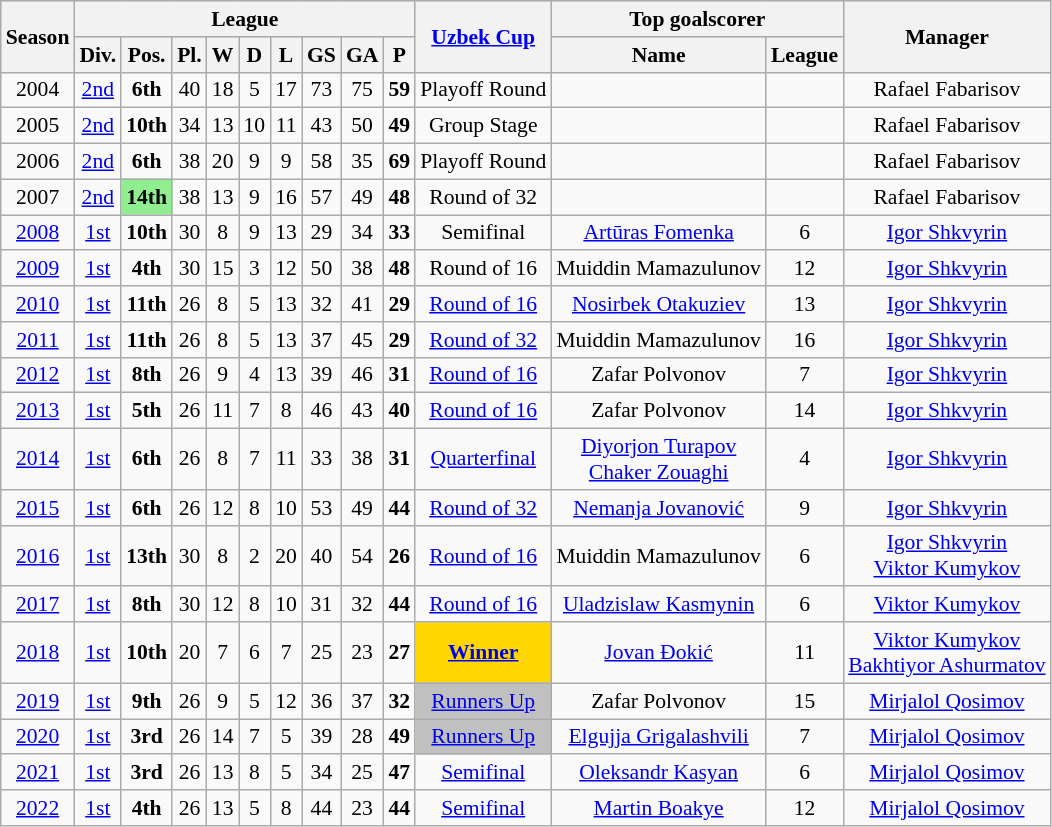<table class="wikitable mw-collapsible mw-collapsed" align=center cellspacing="0" cellpadding="3" style="border:1px solid #AAAAAA;font-size:90%">
<tr style="background:#efefef;">
<th rowspan="2">Season</th>
<th colspan="9">League</th>
<th rowspan="2"><a href='#'>Uzbek Cup</a></th>
<th colspan="2">Top goalscorer</th>
<th rowspan="2">Manager</th>
</tr>
<tr>
<th>Div.</th>
<th>Pos.</th>
<th>Pl.</th>
<th>W</th>
<th>D</th>
<th>L</th>
<th>GS</th>
<th>GA</th>
<th>P</th>
<th>Name</th>
<th>League</th>
</tr>
<tr>
<td align=center>2004</td>
<td align=center><a href='#'>2nd</a></td>
<td align=center><strong>6th</strong></td>
<td align=center>40</td>
<td align=center>18</td>
<td align=center>5</td>
<td align=center>17</td>
<td align=center>73</td>
<td align=center>75</td>
<td align=center><strong>59</strong></td>
<td align=center>Playoff Round</td>
<td align=center></td>
<td align=center></td>
<td align=center> Rafael Fabarisov</td>
</tr>
<tr>
<td align=center>2005</td>
<td align=center><a href='#'>2nd</a></td>
<td align=center><strong>10th</strong></td>
<td align=center>34</td>
<td align=center>13</td>
<td align=center>10</td>
<td align=center>11</td>
<td align=center>43</td>
<td align=center>50</td>
<td align=center><strong>49</strong></td>
<td align=center>Group Stage</td>
<td align=center></td>
<td align=center></td>
<td align=center> Rafael Fabarisov</td>
</tr>
<tr>
<td align=center>2006</td>
<td align=center><a href='#'>2nd</a></td>
<td align=center><strong>6th</strong></td>
<td align=center>38</td>
<td align=center>20</td>
<td align=center>9</td>
<td align=center>9</td>
<td align=center>58</td>
<td align=center>35</td>
<td align=center><strong>69</strong></td>
<td align=center>Playoff Round</td>
<td align=center></td>
<td align=center></td>
<td align=center> Rafael Fabarisov</td>
</tr>
<tr>
<td align=center>2007</td>
<td align=center><a href='#'>2nd</a></td>
<td style="text-align:center; background:lightgreen;"><strong>14th</strong></td>
<td align=center>38</td>
<td align=center>13</td>
<td align=center>9</td>
<td align=center>16</td>
<td align=center>57</td>
<td align=center>49</td>
<td align=center><strong>48</strong></td>
<td align=center>Round of 32</td>
<td align=center></td>
<td align=center></td>
<td align=center> Rafael Fabarisov</td>
</tr>
<tr>
<td align=center><a href='#'>2008</a></td>
<td align=center><a href='#'>1st</a></td>
<td align=center><strong>10th</strong></td>
<td align=center>30</td>
<td align=center>8</td>
<td align=center>9</td>
<td align=center>13</td>
<td align=center>29</td>
<td align=center>34</td>
<td align=center><strong>33</strong></td>
<td align=center>Semifinal</td>
<td align=center> <a href='#'>Artūras Fomenka</a></td>
<td align=center>6</td>
<td align=center> <a href='#'>Igor Shkvyrin</a></td>
</tr>
<tr>
<td align=center><a href='#'>2009</a></td>
<td align=center><a href='#'>1st</a></td>
<td align=center><strong>4th</strong></td>
<td align=center>30</td>
<td align=center>15</td>
<td align=center>3</td>
<td align=center>12</td>
<td align=center>50</td>
<td align=center>38</td>
<td align=center><strong>48</strong></td>
<td align=center>Round of 16</td>
<td align=center> Muiddin Mamazulunov</td>
<td align=center>12</td>
<td align=center> <a href='#'>Igor Shkvyrin</a></td>
</tr>
<tr>
<td align=center><a href='#'>2010</a></td>
<td align=center><a href='#'>1st</a></td>
<td align=center><strong>11th</strong></td>
<td align=center>26</td>
<td align=center>8</td>
<td align=center>5</td>
<td align=center>13</td>
<td align=center>32</td>
<td align=center>41</td>
<td align=center><strong>29</strong></td>
<td align=center><a href='#'>Round of 16</a></td>
<td align=center> <a href='#'>Nosirbek Otakuziev</a></td>
<td align=center>13</td>
<td align=center> <a href='#'>Igor Shkvyrin</a></td>
</tr>
<tr>
<td align=center><a href='#'>2011</a></td>
<td align=center><a href='#'>1st</a></td>
<td align=center><strong>11th</strong></td>
<td align=center>26</td>
<td align=center>8</td>
<td align=center>5</td>
<td align=center>13</td>
<td align=center>37</td>
<td align=center>45</td>
<td align=center><strong>29</strong></td>
<td align=center><a href='#'>Round of 32</a></td>
<td align=center> Muiddin Mamazulunov</td>
<td align=center>16</td>
<td align=center> <a href='#'>Igor Shkvyrin</a></td>
</tr>
<tr>
<td align=center><a href='#'>2012</a></td>
<td align=center><a href='#'>1st</a></td>
<td align=center><strong>8th</strong></td>
<td align=center>26</td>
<td align=center>9</td>
<td align=center>4</td>
<td align=center>13</td>
<td align=center>39</td>
<td align=center>46</td>
<td align=center><strong>31</strong></td>
<td align=center><a href='#'>Round of 16</a></td>
<td align=center> Zafar Polvonov</td>
<td align=center>7</td>
<td align=center> <a href='#'>Igor Shkvyrin</a></td>
</tr>
<tr>
<td align=center><a href='#'>2013</a></td>
<td align=center><a href='#'>1st</a></td>
<td align=center><strong>5th</strong></td>
<td align=center>26</td>
<td align=center>11</td>
<td align=center>7</td>
<td align=center>8</td>
<td align=center>46</td>
<td align=center>43</td>
<td align=center><strong>40</strong></td>
<td align=center><a href='#'>Round of 16</a></td>
<td align=center> Zafar Polvonov</td>
<td align=center>14</td>
<td align=center> <a href='#'>Igor Shkvyrin</a></td>
</tr>
<tr>
<td align=center><a href='#'>2014</a></td>
<td align=center><a href='#'>1st</a></td>
<td align=center><strong>6th</strong></td>
<td align=center>26</td>
<td align=center>8</td>
<td align=center>7</td>
<td align=center>11</td>
<td align=center>33</td>
<td align=center>38</td>
<td align=center><strong>31</strong></td>
<td align=center><a href='#'>Quarterfinal</a></td>
<td align=center> <a href='#'>Diyorjon Turapov</a> <br>  <a href='#'>Chaker Zouaghi</a></td>
<td align=center>4</td>
<td align=center> <a href='#'>Igor Shkvyrin</a></td>
</tr>
<tr>
<td align=center><a href='#'>2015</a></td>
<td align=center><a href='#'>1st</a></td>
<td align=center><strong>6th</strong></td>
<td align=center>26</td>
<td align=center>12</td>
<td align=center>8</td>
<td align=center>10</td>
<td align=center>53</td>
<td align=center>49</td>
<td align=center><strong>44</strong></td>
<td align=center><a href='#'>Round of 32</a></td>
<td align=center> <a href='#'>Nemanja Jovanović</a></td>
<td align=center>9</td>
<td align=center> <a href='#'>Igor Shkvyrin</a></td>
</tr>
<tr>
<td align=center><a href='#'>2016</a></td>
<td align=center><a href='#'>1st</a></td>
<td align=center><strong>13th</strong></td>
<td align=center>30</td>
<td align=center>8</td>
<td align=center>2</td>
<td align=center>20</td>
<td align=center>40</td>
<td align=center>54</td>
<td align=center><strong>26</strong></td>
<td align=center><a href='#'>Round of 16</a></td>
<td align=center> Muiddin Mamazulunov</td>
<td align=center>6</td>
<td align=center> <a href='#'>Igor Shkvyrin</a> <br>  <a href='#'>Viktor Kumykov</a></td>
</tr>
<tr>
<td align=center><a href='#'>2017</a></td>
<td align=center><a href='#'>1st</a></td>
<td align=center><strong>8th</strong></td>
<td align=center>30</td>
<td align=center>12</td>
<td align=center>8</td>
<td align=center>10</td>
<td align=center>31</td>
<td align=center>32</td>
<td align=center><strong>44</strong></td>
<td align=center><a href='#'>Round of 16</a></td>
<td align=center> <a href='#'>Uladzislaw Kasmynin</a></td>
<td align=center>6</td>
<td align=center> <a href='#'>Viktor Kumykov</a></td>
</tr>
<tr>
<td align=center><a href='#'>2018</a></td>
<td align=center><a href='#'>1st</a></td>
<td align=center><strong>10th</strong></td>
<td align=center>20</td>
<td align=center>7</td>
<td align=center>6</td>
<td align=center>7</td>
<td align=center>25</td>
<td align=center>23</td>
<td align=center><strong>27</strong></td>
<td style="text-align:center; background:gold;"><strong><a href='#'>Winner</a></strong></td>
<td align=center> <a href='#'>Jovan Đokić</a></td>
<td align=center>11</td>
<td align=center> <a href='#'>Viktor Kumykov</a> <br>  <a href='#'>Bakhtiyor Ashurmatov</a></td>
</tr>
<tr>
<td align=center><a href='#'>2019</a></td>
<td align=center><a href='#'>1st</a></td>
<td align=center><strong>9th</strong></td>
<td align=center>26</td>
<td align=center>9</td>
<td align=center>5</td>
<td align=center>12</td>
<td align=center>36</td>
<td align=center>37</td>
<td align=center><strong>32</strong></td>
<td style="text-align:center; background:silver;"><a href='#'>Runners Up</a></td>
<td align=center> Zafar Polvonov</td>
<td align=center>15</td>
<td align=center> <a href='#'>Mirjalol Qosimov</a></td>
</tr>
<tr>
<td align=center><a href='#'>2020</a></td>
<td align=center><a href='#'>1st</a></td>
<td align=center><strong>3rd</strong></td>
<td align=center>26</td>
<td align=center>14</td>
<td align=center>7</td>
<td align=center>5</td>
<td align=center>39</td>
<td align=center>28</td>
<td align=center><strong>49</strong></td>
<td style="text-align:center; background:silver;"><a href='#'>Runners Up</a></td>
<td align=center> <a href='#'>Elgujja Grigalashvili</a></td>
<td align=center>7</td>
<td align=center> <a href='#'>Mirjalol Qosimov</a></td>
</tr>
<tr>
<td align=center><a href='#'>2021</a></td>
<td align=center><a href='#'>1st</a></td>
<td align=center><strong>3rd</strong></td>
<td align=center>26</td>
<td align=center>13</td>
<td align=center>8</td>
<td align=center>5</td>
<td align=center>34</td>
<td align=center>25</td>
<td align=center><strong>47</strong></td>
<td align=center><a href='#'>Semifinal</a></td>
<td align=center> <a href='#'>Oleksandr Kasyan</a></td>
<td align=center>6</td>
<td align=center> <a href='#'>Mirjalol Qosimov</a></td>
</tr>
<tr>
<td align=center><a href='#'>2022</a></td>
<td align=center><a href='#'>1st</a></td>
<td align=center><strong>4th</strong></td>
<td align=center>26</td>
<td align=center>13</td>
<td align=center>5</td>
<td align=center>8</td>
<td align=center>44</td>
<td align=center>23</td>
<td align=center><strong>44</strong></td>
<td align=center><a href='#'>Semifinal</a></td>
<td align=center> <a href='#'>Martin Boakye</a></td>
<td align=center>12</td>
<td align=center> <a href='#'>Mirjalol Qosimov</a></td>
</tr>
</table>
